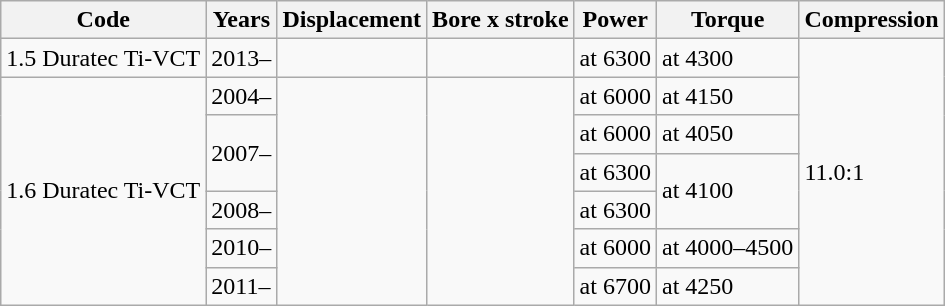<table class="wikitable">
<tr>
<th>Code</th>
<th>Years</th>
<th>Displacement</th>
<th>Bore x stroke</th>
<th>Power</th>
<th>Torque</th>
<th>Compression</th>
</tr>
<tr>
<td>1.5 Duratec Ti-VCT</td>
<td>2013–</td>
<td></td>
<td></td>
<td> at 6300</td>
<td> at 4300</td>
<td rowspan=7>11.0:1</td>
</tr>
<tr>
<td rowspan=6>1.6 Duratec Ti-VCT</td>
<td>2004–</td>
<td rowspan=6></td>
<td rowspan=6></td>
<td> at 6000</td>
<td> at 4150</td>
</tr>
<tr>
<td rowspan=2>2007–</td>
<td> at 6000</td>
<td> at 4050</td>
</tr>
<tr>
<td> at 6300</td>
<td rowspan=2> at 4100</td>
</tr>
<tr>
<td>2008–</td>
<td> at 6300</td>
</tr>
<tr>
<td>2010–</td>
<td> at 6000</td>
<td> at 4000–4500</td>
</tr>
<tr>
<td>2011–</td>
<td> at 6700</td>
<td> at 4250</td>
</tr>
</table>
